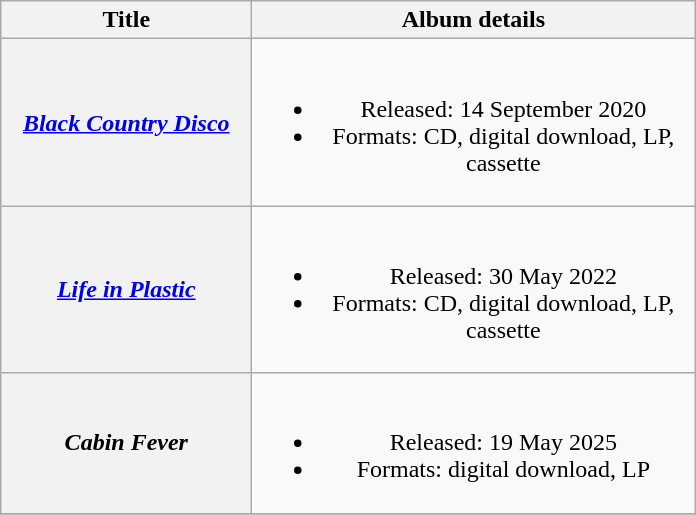<table class="wikitable plainrowheaders" style="text-align:center;">
<tr>
<th scope="col" style="width:10em;">Title</th>
<th scope="col" style="width:18em;">Album details</th>
</tr>
<tr>
<th scope="row"><em><a href='#'>Black Country Disco</a></em></th>
<td><br><ul><li>Released: 14 September 2020</li><li>Formats: CD, digital download, LP, cassette</li></ul></td>
</tr>
<tr>
<th scope="row"><em><a href='#'>Life in Plastic</a></em></th>
<td><br><ul><li>Released: 30 May 2022</li><li>Formats: CD, digital download, LP, cassette</li></ul></td>
</tr>
<tr>
<th scope="row"><em>Cabin Fever</em></th>
<td><br><ul><li>Released: 19 May 2025</li><li>Formats: digital download, LP</li></ul></td>
</tr>
<tr>
</tr>
</table>
